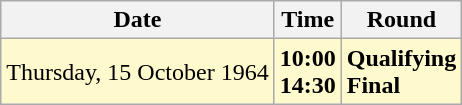<table class="wikitable">
<tr>
<th>Date</th>
<th>Time</th>
<th>Round</th>
</tr>
<tr style=background:lemonchiffon>
<td>Thursday, 15 October 1964</td>
<td><strong>10:00</strong><br><strong>14:30</strong></td>
<td><strong>Qualifying</strong><br><strong>Final</strong></td>
</tr>
</table>
